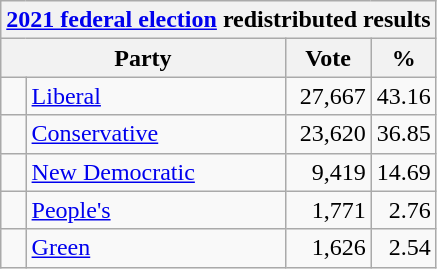<table class="wikitable">
<tr>
<th colspan="4"><a href='#'>2021 federal election</a> redistributed results</th>
</tr>
<tr>
<th bgcolor="#DDDDFF" width="130px" colspan="2">Party</th>
<th bgcolor="#DDDDFF" width="50px">Vote</th>
<th bgcolor="#DDDDFF" width="30px">%</th>
</tr>
<tr>
<td> </td>
<td><a href='#'>Liberal</a></td>
<td align=right>27,667</td>
<td align=right>43.16</td>
</tr>
<tr>
<td> </td>
<td><a href='#'>Conservative</a></td>
<td align=right>23,620</td>
<td align=right>36.85</td>
</tr>
<tr>
<td> </td>
<td><a href='#'>New Democratic</a></td>
<td align=right>9,419</td>
<td align=right>14.69</td>
</tr>
<tr>
<td> </td>
<td><a href='#'>People's</a></td>
<td align=right>1,771</td>
<td align=right>2.76</td>
</tr>
<tr>
<td> </td>
<td><a href='#'>Green</a></td>
<td align=right>1,626</td>
<td align=right>2.54</td>
</tr>
</table>
